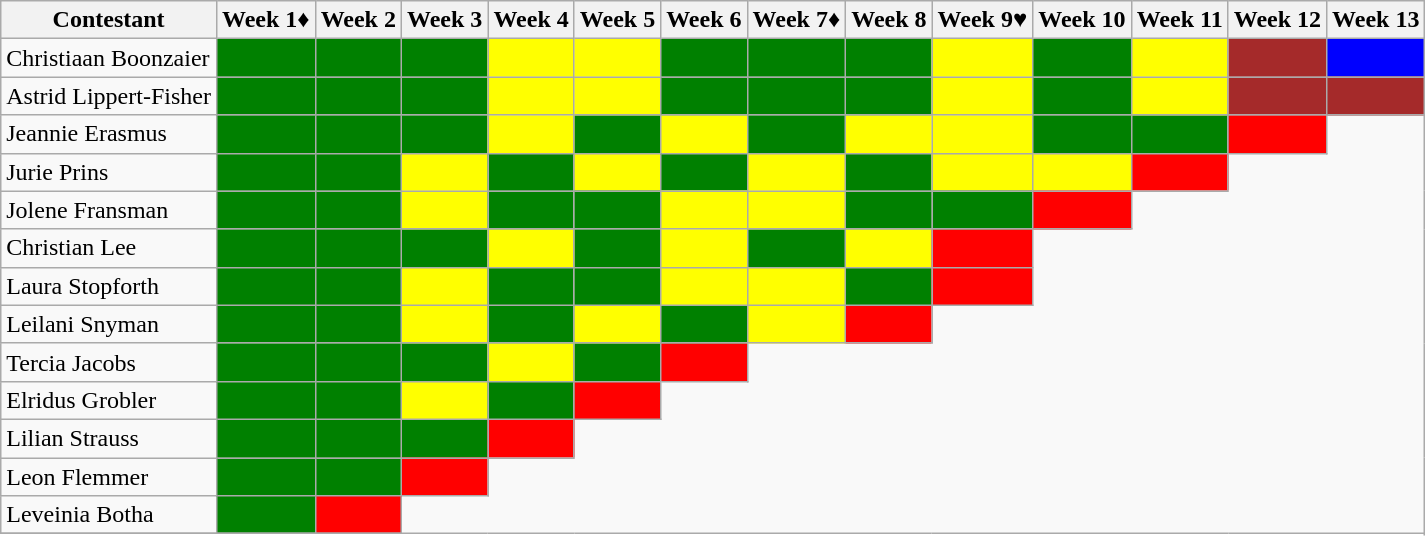<table class="wikitable">
<tr>
<th>Contestant</th>
<th>Week 1♦</th>
<th>Week 2</th>
<th>Week 3</th>
<th>Week 4</th>
<th>Week 5</th>
<th>Week 6</th>
<th>Week 7♦</th>
<th>Week 8</th>
<th>Week 9♥</th>
<th>Week 10</th>
<th>Week 11</th>
<th>Week 12</th>
<th>Week 13</th>
</tr>
<tr>
<td>Christiaan Boonzaier</td>
<td style="background: green"></td>
<td style="background: green"></td>
<td style="background: green"></td>
<td style="background: yellow"></td>
<td style="background: yellow"></td>
<td style="background: green"></td>
<td style="background: green"></td>
<td style="background: green"></td>
<td style="background: yellow"></td>
<td style="background: green"></td>
<td style="background: yellow"></td>
<td style="background: #A52A2A"></td>
<td style="background: #0000FF"></td>
</tr>
<tr>
<td>Astrid Lippert-Fisher</td>
<td style="background: green"></td>
<td style="background: green"></td>
<td style="background: green"></td>
<td style="background: yellow"></td>
<td style="background: yellow"></td>
<td style="background: green"></td>
<td style="background: green"></td>
<td style="background: green"></td>
<td style="background: yellow"></td>
<td style="background: green"></td>
<td style="background: yellow"></td>
<td style="background: #A52A2A"></td>
<td style="background: #A52A2A"></td>
</tr>
<tr>
<td>Jeannie Erasmus</td>
<td style="background: green"></td>
<td style="background: green"></td>
<td style="background: green"></td>
<td style="background: yellow"></td>
<td style="background: green"></td>
<td style="background: yellow"></td>
<td style="background: green"></td>
<td style="background: yellow"></td>
<td style="background: yellow"></td>
<td style="background: green"></td>
<td style="background: green"></td>
<td style="background: red"></td>
</tr>
<tr>
<td>Jurie Prins</td>
<td style="background: green"></td>
<td style="background: green"></td>
<td style="background: yellow"></td>
<td style="background: green"></td>
<td style="background: yellow"></td>
<td style="background: green"></td>
<td style="background: yellow"></td>
<td style="background: green"></td>
<td style="background: yellow"></td>
<td style="background: yellow"></td>
<td style="background: red"></td>
</tr>
<tr>
<td>Jolene Fransman</td>
<td style="background: green"></td>
<td style="background: green"></td>
<td style="background: yellow"></td>
<td style="background: green"></td>
<td style="background: green"></td>
<td style="background: yellow"></td>
<td style="background: yellow"></td>
<td style="background: green"></td>
<td style="background: green"></td>
<td style="background: red"></td>
</tr>
<tr>
<td>Christian Lee</td>
<td style="background: green"></td>
<td style="background: green"></td>
<td style="background: green"></td>
<td style="background: yellow"></td>
<td style="background: green"></td>
<td style="background: yellow"></td>
<td style="background: green"></td>
<td style="background: yellow"></td>
<td style="background: red"></td>
</tr>
<tr>
<td>Laura Stopforth</td>
<td style="background: green"></td>
<td style="background: green"></td>
<td style="background: yellow"></td>
<td style="background: green"></td>
<td style="background: green"></td>
<td style="background: yellow"></td>
<td style="background: yellow"></td>
<td style="background: green"></td>
<td style="background: red"></td>
</tr>
<tr>
<td>Leilani Snyman</td>
<td style="background: green"></td>
<td style="background: green"></td>
<td style="background: yellow"></td>
<td style="background: green"></td>
<td style="background: yellow"></td>
<td style="background: green"></td>
<td style="background: yellow"></td>
<td style="background: red"></td>
</tr>
<tr>
<td>Tercia Jacobs</td>
<td style="background: green"></td>
<td style="background: green"></td>
<td style="background: green"></td>
<td style="background: yellow"></td>
<td style="background: green"></td>
<td style="background: red"></td>
</tr>
<tr>
<td>Elridus Grobler</td>
<td style="background: green"></td>
<td style="background: green"></td>
<td style="background: yellow"></td>
<td style="background: green"></td>
<td style="background: red"></td>
</tr>
<tr>
<td>Lilian Strauss</td>
<td style="background: green"></td>
<td style="background: green"></td>
<td style="background: green"></td>
<td style="background: red"></td>
</tr>
<tr>
<td>Leon Flemmer</td>
<td style="background: green"></td>
<td style="background: green"></td>
<td style="background: red"></td>
</tr>
<tr>
<td>Leveinia Botha</td>
<td style="background: green"></td>
<td style="background: red"></td>
</tr>
<tr>
</tr>
</table>
